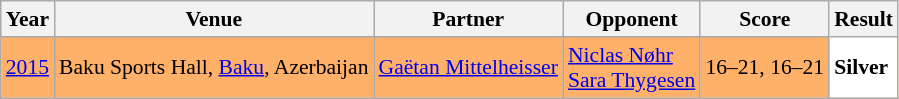<table class="sortable wikitable" style="font-size: 90%;">
<tr>
<th>Year</th>
<th>Venue</th>
<th>Partner</th>
<th>Opponent</th>
<th>Score</th>
<th>Result</th>
</tr>
<tr style="background:#FFB069">
<td align="center"><a href='#'>2015</a></td>
<td align="left">Baku Sports Hall, <a href='#'>Baku</a>, Azerbaijan</td>
<td align="left"> <a href='#'>Gaëtan Mittelheisser</a></td>
<td align="left"> <a href='#'>Niclas Nøhr</a><br> <a href='#'>Sara Thygesen</a></td>
<td align="left">16–21, 16–21</td>
<td style="text-align:left; background:white"> <strong>Silver</strong></td>
</tr>
</table>
